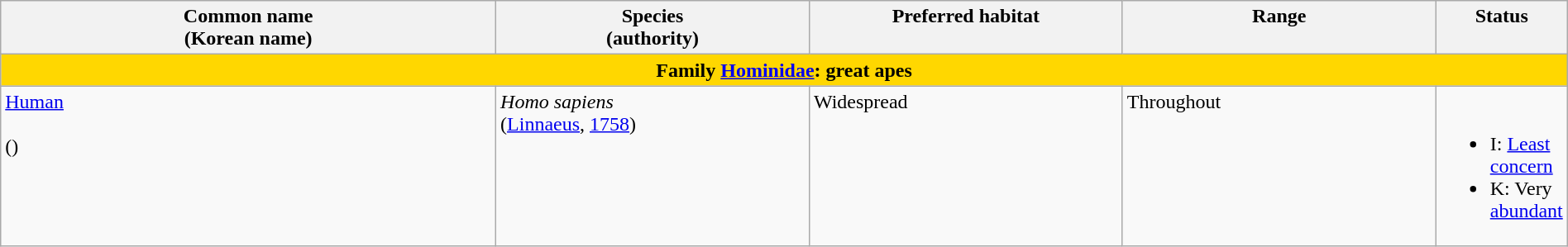<table width=100% class="wikitable" style="text-align:left;">
<tr valign="top">
<th>Common name<br>(Korean name)</th>
<th width="20%">Species<br>(authority)</th>
<th width="20%">Preferred habitat</th>
<th width="20%">Range</th>
<th width="15em">Status</th>
</tr>
<tr>
<td style="text-align:center;background:gold;" colspan=5><strong>Family <a href='#'>Hominidae</a>: great apes</strong></td>
</tr>
<tr valign="top">
<td><a href='#'>Human</a><br>
<br>()</td>
<td><em>Homo sapiens</em><br>(<a href='#'>Linnaeus</a>, <a href='#'>1758</a>)</td>
<td>Widespread</td>
<td>Throughout</td>
<td><br><ul><li>I: <a href='#'>Least concern</a></li><li>K: Very <a href='#'>abundant</a></li></ul></td>
</tr>
</table>
